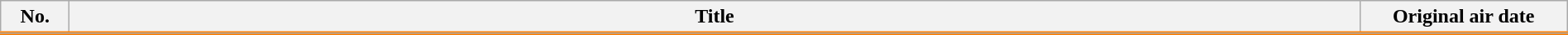<table class="plainrowheaders wikitable" style="width:100%; margin:auto; background:#FFF;">
<tr style="border-bottom: 3px solid #FF7F00;">
<th style="width:3em;">No.</th>
<th>Title</th>
<th style="width:10em;">Original air date</th>
</tr>
<tr>
</tr>
</table>
